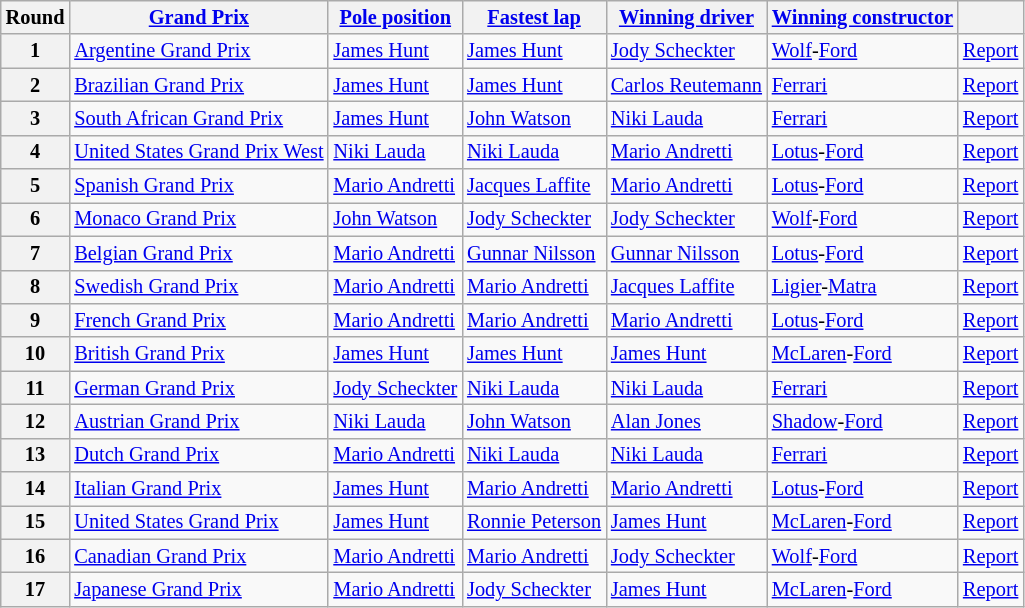<table class="wikitable sortable" style="font-size: 85%;">
<tr>
<th>Round</th>
<th><a href='#'>Grand Prix</a></th>
<th><a href='#'>Pole position</a></th>
<th><a href='#'>Fastest lap</a></th>
<th><a href='#'>Winning driver</a></th>
<th><a href='#'>Winning constructor</a></th>
<th></th>
</tr>
<tr>
<th>1</th>
<td> <a href='#'>Argentine Grand Prix</a></td>
<td> <a href='#'>James Hunt</a></td>
<td> <a href='#'>James Hunt</a></td>
<td nowrap> <a href='#'>Jody Scheckter</a></td>
<td> <a href='#'>Wolf</a>-<a href='#'>Ford</a></td>
<td><a href='#'>Report</a></td>
</tr>
<tr>
<th>2</th>
<td> <a href='#'>Brazilian Grand Prix</a></td>
<td> <a href='#'>James Hunt</a></td>
<td> <a href='#'>James Hunt</a></td>
<td nowrap> <a href='#'>Carlos Reutemann</a></td>
<td> <a href='#'>Ferrari</a></td>
<td><a href='#'>Report</a></td>
</tr>
<tr>
<th>3</th>
<td> <a href='#'>South African Grand Prix</a></td>
<td> <a href='#'>James Hunt</a></td>
<td> <a href='#'>John Watson</a></td>
<td> <a href='#'>Niki Lauda</a></td>
<td> <a href='#'>Ferrari</a></td>
<td><a href='#'>Report</a></td>
</tr>
<tr>
<th>4</th>
<td nowrap> <a href='#'>United States Grand Prix West</a></td>
<td> <a href='#'>Niki Lauda</a></td>
<td> <a href='#'>Niki Lauda</a></td>
<td> <a href='#'>Mario Andretti</a></td>
<td> <a href='#'>Lotus</a>-<a href='#'>Ford</a></td>
<td><a href='#'>Report</a></td>
</tr>
<tr>
<th>5</th>
<td> <a href='#'>Spanish Grand Prix</a></td>
<td> <a href='#'>Mario Andretti</a></td>
<td> <a href='#'>Jacques Laffite</a></td>
<td> <a href='#'>Mario Andretti</a></td>
<td> <a href='#'>Lotus</a>-<a href='#'>Ford</a></td>
<td><a href='#'>Report</a></td>
</tr>
<tr>
<th>6</th>
<td> <a href='#'>Monaco Grand Prix</a></td>
<td> <a href='#'>John Watson</a></td>
<td nowrap>  <a href='#'>Jody Scheckter</a></td>
<td>  <a href='#'>Jody Scheckter</a></td>
<td> <a href='#'>Wolf</a>-<a href='#'>Ford</a></td>
<td><a href='#'>Report</a></td>
</tr>
<tr>
<th>7</th>
<td> <a href='#'>Belgian Grand Prix</a></td>
<td> <a href='#'>Mario Andretti</a></td>
<td> <a href='#'>Gunnar Nilsson</a></td>
<td> <a href='#'>Gunnar Nilsson</a></td>
<td nowrap> <a href='#'>Lotus</a>-<a href='#'>Ford</a></td>
<td><a href='#'>Report</a></td>
</tr>
<tr>
<th>8</th>
<td> <a href='#'>Swedish Grand Prix</a></td>
<td> <a href='#'>Mario Andretti</a></td>
<td> <a href='#'>Mario Andretti</a></td>
<td> <a href='#'>Jacques Laffite</a></td>
<td nowrap> <a href='#'>Ligier</a>-<a href='#'>Matra</a></td>
<td><a href='#'>Report</a></td>
</tr>
<tr>
<th>9</th>
<td> <a href='#'>French Grand Prix</a></td>
<td> <a href='#'>Mario Andretti</a></td>
<td> <a href='#'>Mario Andretti</a></td>
<td> <a href='#'>Mario Andretti</a></td>
<td> <a href='#'>Lotus</a>-<a href='#'>Ford</a></td>
<td><a href='#'>Report</a></td>
</tr>
<tr>
<th>10</th>
<td> <a href='#'>British Grand Prix</a></td>
<td> <a href='#'>James Hunt</a></td>
<td> <a href='#'>James Hunt</a></td>
<td> <a href='#'>James Hunt</a></td>
<td nowrap> <a href='#'>McLaren</a>-<a href='#'>Ford</a></td>
<td><a href='#'>Report</a></td>
</tr>
<tr>
<th>11</th>
<td> <a href='#'>German Grand Prix</a></td>
<td nowrap>  <a href='#'>Jody Scheckter</a></td>
<td> <a href='#'>Niki Lauda</a></td>
<td> <a href='#'>Niki Lauda</a></td>
<td> <a href='#'>Ferrari</a></td>
<td><a href='#'>Report</a></td>
</tr>
<tr>
<th>12</th>
<td> <a href='#'>Austrian Grand Prix</a></td>
<td> <a href='#'>Niki Lauda</a></td>
<td> <a href='#'>John Watson</a></td>
<td> <a href='#'>Alan Jones</a></td>
<td> <a href='#'>Shadow</a>-<a href='#'>Ford</a></td>
<td><a href='#'>Report</a></td>
</tr>
<tr>
<th>13</th>
<td> <a href='#'>Dutch Grand Prix</a></td>
<td> <a href='#'>Mario Andretti</a></td>
<td> <a href='#'>Niki Lauda</a></td>
<td> <a href='#'>Niki Lauda</a></td>
<td> <a href='#'>Ferrari</a></td>
<td><a href='#'>Report</a></td>
</tr>
<tr>
<th>14</th>
<td> <a href='#'>Italian Grand Prix</a></td>
<td> <a href='#'>James Hunt</a></td>
<td> <a href='#'>Mario Andretti</a></td>
<td> <a href='#'>Mario Andretti</a></td>
<td> <a href='#'>Lotus</a>-<a href='#'>Ford</a></td>
<td><a href='#'>Report</a></td>
</tr>
<tr>
<th>15</th>
<td nowrap> <a href='#'>United States Grand Prix</a></td>
<td> <a href='#'>James Hunt</a></td>
<td nowrap> <a href='#'>Ronnie Peterson</a></td>
<td> <a href='#'>James Hunt</a></td>
<td> <a href='#'>McLaren</a>-<a href='#'>Ford</a></td>
<td><a href='#'>Report</a></td>
</tr>
<tr>
<th>16</th>
<td> <a href='#'>Canadian Grand Prix</a></td>
<td> <a href='#'>Mario Andretti</a></td>
<td> <a href='#'>Mario Andretti</a></td>
<td> <a href='#'>Jody Scheckter</a></td>
<td> <a href='#'>Wolf</a>-<a href='#'>Ford</a></td>
<td><a href='#'>Report</a></td>
</tr>
<tr>
<th>17</th>
<td> <a href='#'>Japanese Grand Prix</a></td>
<td> <a href='#'>Mario Andretti</a></td>
<td> <a href='#'>Jody Scheckter</a></td>
<td> <a href='#'>James Hunt</a></td>
<td> <a href='#'>McLaren</a>-<a href='#'>Ford</a></td>
<td><a href='#'>Report</a></td>
</tr>
</table>
